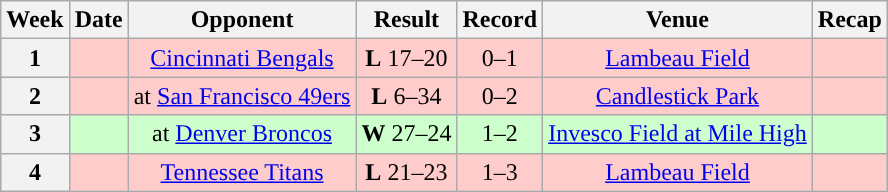<table class="wikitable">
<tr>
<th>Week</th>
<th>Date</th>
<th>Opponent</th>
<th>Result</th>
<th>Record</th>
<th>Venue</th>
<th>Recap</th>
</tr>
<tr style="text-align:center; background:#fcc;">
<th>1</th>
<td></td>
<td><a href='#'>Cincinnati Bengals</a></td>
<td><strong>L</strong> 17–20</td>
<td>0–1</td>
<td><a href='#'>Lambeau Field</a></td>
<td></td>
</tr>
<tr style="text-align:center; background:#fcc;">
<th>2</th>
<td></td>
<td>at <a href='#'>San Francisco 49ers</a></td>
<td><strong>L</strong>  6–34</td>
<td>0–2</td>
<td><a href='#'>Candlestick Park</a></td>
<td></td>
</tr>
<tr style="text-align:center; background:#cfc;">
<th>3</th>
<td></td>
<td>at  <a href='#'>Denver Broncos</a></td>
<td><strong>W</strong> 27–24</td>
<td>1–2</td>
<td><a href='#'>Invesco Field at Mile High</a></td>
<td style="text-align:center;"></td>
</tr>
<tr style="text-align:center; background:#fcc;">
<th>4</th>
<td></td>
<td><a href='#'>Tennessee Titans</a></td>
<td><strong>L</strong> 21–23</td>
<td>1–3</td>
<td><a href='#'>Lambeau Field</a></td>
<td style="text-align:center;"></td>
</tr>
</table>
